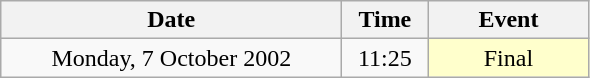<table class = "wikitable" style="text-align:center;">
<tr>
<th width=220>Date</th>
<th width=50>Time</th>
<th width=100>Event</th>
</tr>
<tr>
<td>Monday, 7 October 2002</td>
<td>11:25</td>
<td bgcolor=ffffcc>Final</td>
</tr>
</table>
